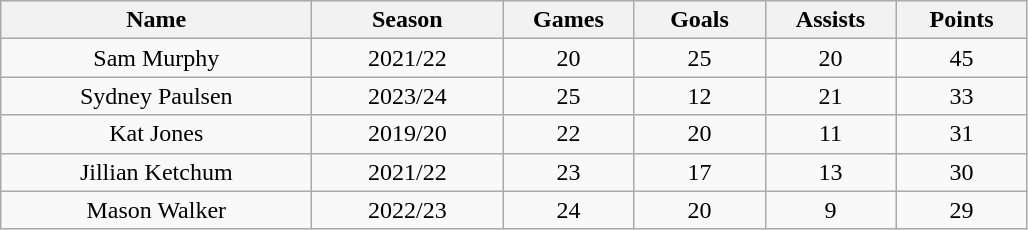<table class="wikitable">
<tr>
<th scope="col" width="200px"><strong>Name</strong></th>
<th scope="col" width="120px"><strong>Season</strong></th>
<th scope="col" width="80px"><strong>Games</strong></th>
<th scope="col" width="80px"><strong>Goals</strong></th>
<th scope="col" width="80px"><strong>Assists</strong></th>
<th scope="col" width="80px"><strong>Points</strong></th>
</tr>
<tr align="center" bgcolor="">
<td>Sam Murphy</td>
<td>2021/22</td>
<td>20</td>
<td>25</td>
<td>20</td>
<td>45</td>
</tr>
<tr align="center" bgcolor="">
<td>Sydney Paulsen</td>
<td>2023/24</td>
<td>25</td>
<td>12</td>
<td>21</td>
<td>33</td>
</tr>
<tr align="center" bgcolor="">
<td>Kat Jones</td>
<td>2019/20</td>
<td>22</td>
<td>20</td>
<td>11</td>
<td>31</td>
</tr>
<tr align="center" bgcolor="">
<td>Jillian Ketchum</td>
<td>2021/22</td>
<td>23</td>
<td>17</td>
<td>13</td>
<td>30</td>
</tr>
<tr align="center" bgcolor="">
<td>Mason Walker</td>
<td>2022/23</td>
<td>24</td>
<td>20</td>
<td>9</td>
<td>29</td>
</tr>
</table>
